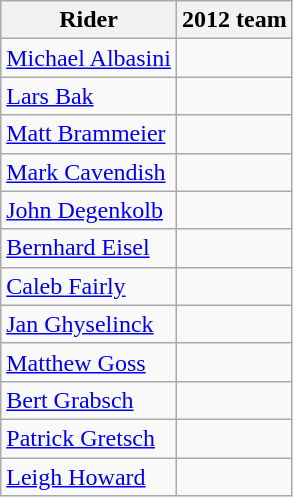<table class="wikitable">
<tr>
<th>Rider</th>
<th>2012 team</th>
</tr>
<tr>
<td><a href='#'>Michael Albasini</a></td>
<td></td>
</tr>
<tr>
<td><a href='#'>Lars Bak</a></td>
<td></td>
</tr>
<tr>
<td><a href='#'>Matt Brammeier</a></td>
<td></td>
</tr>
<tr>
<td><a href='#'>Mark Cavendish</a></td>
<td></td>
</tr>
<tr>
<td><a href='#'>John Degenkolb</a></td>
<td></td>
</tr>
<tr>
<td><a href='#'>Bernhard Eisel</a></td>
<td></td>
</tr>
<tr>
<td><a href='#'>Caleb Fairly</a></td>
<td></td>
</tr>
<tr>
<td><a href='#'>Jan Ghyselinck</a></td>
<td></td>
</tr>
<tr>
<td><a href='#'>Matthew Goss</a></td>
<td></td>
</tr>
<tr>
<td><a href='#'>Bert Grabsch</a></td>
<td></td>
</tr>
<tr>
<td><a href='#'>Patrick Gretsch</a></td>
<td></td>
</tr>
<tr>
<td><a href='#'>Leigh Howard</a></td>
<td></td>
</tr>
</table>
